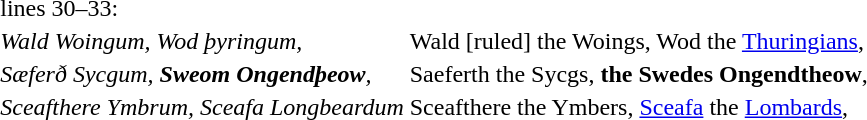<table style="border: 0px" align=center cellpadding=2 cellspacing=0>
<tr>
<td>lines 30–33:</td>
</tr>
<tr>
<td><em>Wald Woingum, Wod þyringum,</em></td>
<td>Wald [ruled] the Woings, Wod the <a href='#'>Thuringians</a>,</td>
</tr>
<tr>
<td><em>Sæferð Sycgum,         <strong>Sweom Ongendþeow</strong>,</em></td>
<td>Saeferth the Sycgs, <strong>the Swedes Ongendtheow</strong>,</td>
</tr>
<tr>
<td><em>Sceafthere Ymbrum, Sceafa Longbeardum</em></td>
<td>Sceafthere the Ymbers, <a href='#'>Sceafa</a> the <a href='#'>Lombards</a>,</td>
</tr>
</table>
